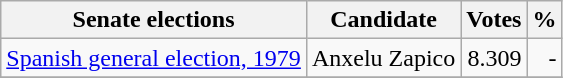<table class="wikitable" align="center">
<tr>
<th>Senate elections</th>
<th>Candidate</th>
<th>Votes</th>
<th>%</th>
</tr>
<tr>
<td align="left"><a href='#'>Spanish general election, 1979</a></td>
<td align="left">Anxelu Zapico</td>
<td align="right">8.309</td>
<td align="right">-</td>
</tr>
<tr>
</tr>
</table>
